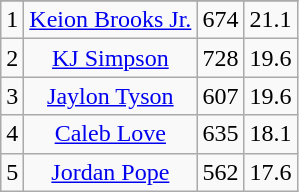<table class="wikitable sortable" style="text-align:center">
<tr>
</tr>
<tr>
<td>1</td>
<td><a href='#'>Keion Brooks Jr.</a></td>
<td>674</td>
<td>21.1</td>
</tr>
<tr>
<td>2</td>
<td><a href='#'>KJ Simpson</a></td>
<td>728</td>
<td>19.6</td>
</tr>
<tr>
<td>3</td>
<td><a href='#'>Jaylon Tyson</a></td>
<td>607</td>
<td>19.6</td>
</tr>
<tr>
<td>4</td>
<td><a href='#'>Caleb Love</a></td>
<td>635</td>
<td>18.1</td>
</tr>
<tr>
<td>5</td>
<td><a href='#'>Jordan Pope</a></td>
<td>562</td>
<td>17.6</td>
</tr>
</table>
